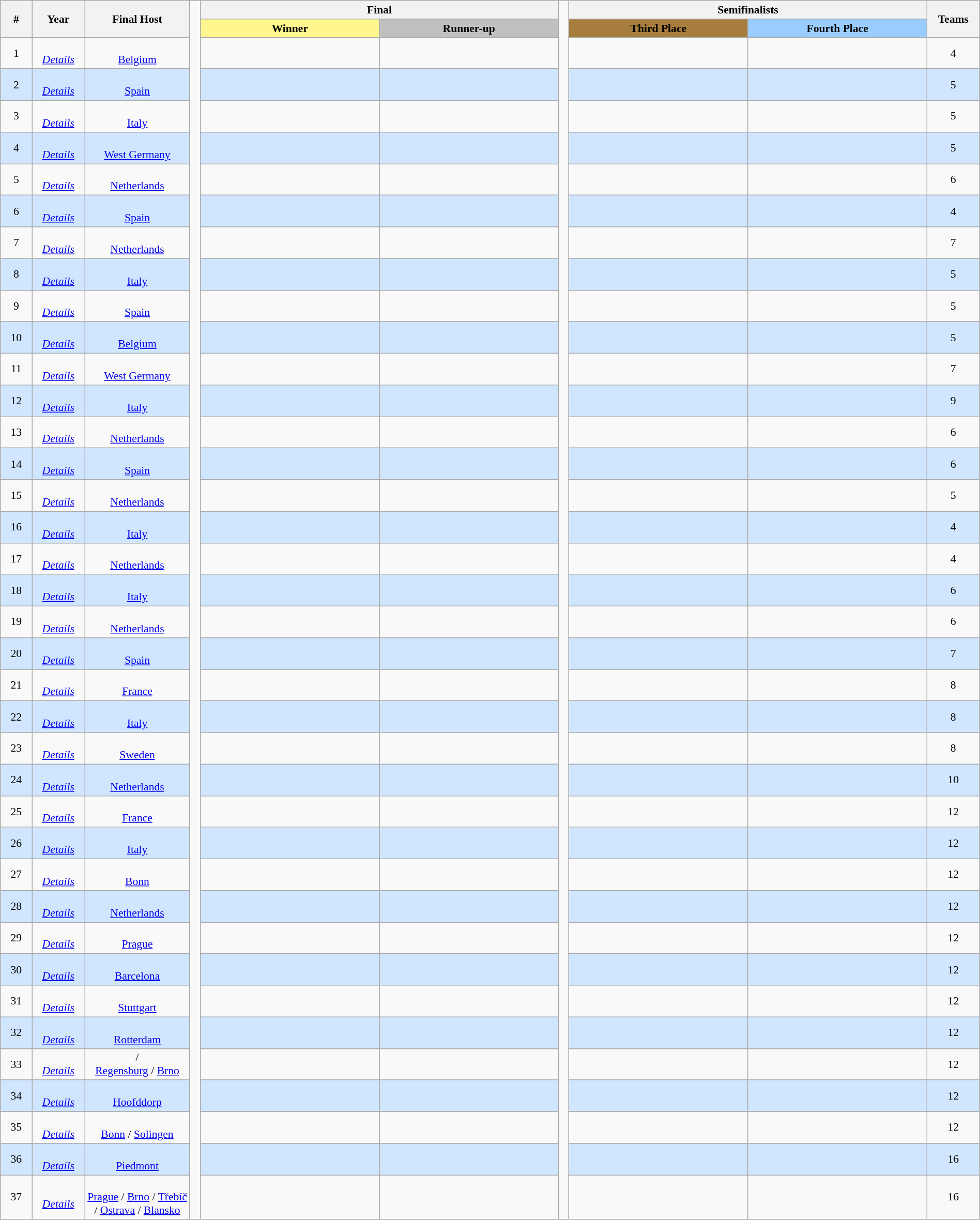<table class="wikitable" style="font-size:90%; text-align: center;" width="100%">
<tr>
<th rowspan=2 width=3%>#</th>
<th rowspan=2 width=5%>Year</th>
<th rowspan=2 width=10%>Final Host</th>
<td width=1% rowspan=39 style="border-top:none;border-bottom:none;"></td>
<th colspan=2>Final</th>
<td width=1% rowspan=39 style="border-top:none;border-bottom:none;"></td>
<th colspan=2>Semifinalists</th>
<th rowspan=2 width=5%>Teams</th>
</tr>
<tr>
<th width=17% style="background:#fff68f">Winner</th>
<th width=17% style="background:silver">Runner-up</th>
<th width=17% style="background:#a67d3d">Third Place</th>
<th width=17% style="background:#9acdff">Fourth Place</th>
</tr>
<tr>
<td>1</td>
<td><br><em><a href='#'>Details</a></em></td>
<td><br><a href='#'>Belgium</a></td>
<td><strong></strong></td>
<td></td>
<td></td>
<td></td>
<td>4</td>
</tr>
<tr style="background: #D0E6FF;">
<td>2</td>
<td><br><em><a href='#'>Details</a></em></td>
<td><br><a href='#'>Spain</a></td>
<td><strong></strong></td>
<td></td>
<td></td>
<td></td>
<td>5</td>
</tr>
<tr>
<td>3</td>
<td><br><em><a href='#'>Details</a></em></td>
<td><br><a href='#'>Italy</a></td>
<td><strong></strong></td>
<td></td>
<td></td>
<td></td>
<td>5</td>
</tr>
<tr style="background: #D0E6FF;">
<td>4</td>
<td><br><em><a href='#'>Details</a></em></td>
<td><br><a href='#'>West Germany</a></td>
<td><strong></strong></td>
<td></td>
<td></td>
<td></td>
<td>5</td>
</tr>
<tr>
<td>5</td>
<td><br><em><a href='#'>Details</a></em></td>
<td><br><a href='#'>Netherlands</a></td>
<td><strong></strong></td>
<td></td>
<td></td>
<td></td>
<td>6</td>
</tr>
<tr style="background: #D0E6FF;">
<td>6</td>
<td><br><em><a href='#'>Details</a></em></td>
<td><br><a href='#'>Spain</a></td>
<td><strong></strong></td>
<td></td>
<td></td>
<td></td>
<td>4</td>
</tr>
<tr>
<td>7</td>
<td><br><em><a href='#'>Details</a></em></td>
<td><br><a href='#'>Netherlands</a></td>
<td><strong></strong></td>
<td></td>
<td></td>
<td></td>
<td>7</td>
</tr>
<tr style="background: #D0E6FF;">
<td>8</td>
<td><br><em><a href='#'>Details</a></em></td>
<td><br><a href='#'>Italy</a></td>
<td><strong></strong></td>
<td></td>
<td></td>
<td></td>
<td>5</td>
</tr>
<tr>
<td>9</td>
<td><br><em><a href='#'>Details</a></em></td>
<td><br><a href='#'>Spain</a></td>
<td><strong></strong></td>
<td></td>
<td></td>
<td></td>
<td>5</td>
</tr>
<tr style="background: #D0E6FF;">
<td>10</td>
<td><br><em><a href='#'>Details</a></em></td>
<td><br><a href='#'>Belgium</a></td>
<td><strong></strong></td>
<td></td>
<td></td>
<td></td>
<td>5</td>
</tr>
<tr>
<td>11</td>
<td><br><em><a href='#'>Details</a></em></td>
<td><br><a href='#'>West Germany</a></td>
<td><strong></strong></td>
<td></td>
<td></td>
<td></td>
<td>7</td>
</tr>
<tr style="background: #D0E6FF;">
<td>12</td>
<td><br><em><a href='#'>Details</a></em></td>
<td><br><a href='#'>Italy</a></td>
<td><strong></strong></td>
<td></td>
<td></td>
<td></td>
<td>9</td>
</tr>
<tr>
<td>13</td>
<td><br><em><a href='#'>Details</a></em></td>
<td><br><a href='#'>Netherlands</a></td>
<td><strong></strong></td>
<td></td>
<td></td>
<td></td>
<td>6</td>
</tr>
<tr style="background: #D0E6FF;">
<td>14</td>
<td><br><em><a href='#'>Details</a></em></td>
<td><br><a href='#'>Spain</a></td>
<td><strong></strong></td>
<td></td>
<td></td>
<td></td>
<td>6</td>
</tr>
<tr>
<td>15</td>
<td><br><em><a href='#'>Details</a></em></td>
<td><br><a href='#'>Netherlands</a></td>
<td><strong></strong></td>
<td></td>
<td></td>
<td></td>
<td>5</td>
</tr>
<tr style="background: #D0E6FF;">
<td>16</td>
<td><br><em><a href='#'>Details</a></em></td>
<td><br><a href='#'>Italy</a></td>
<td><strong></strong></td>
<td></td>
<td></td>
<td></td>
<td>4</td>
</tr>
<tr>
<td>17</td>
<td><br><em><a href='#'>Details</a></em></td>
<td><br><a href='#'>Netherlands</a></td>
<td><strong></strong></td>
<td></td>
<td></td>
<td></td>
<td>4</td>
</tr>
<tr style="background: #D0E6FF;">
<td>18</td>
<td><br><em><a href='#'>Details</a></em></td>
<td><br><a href='#'>Italy</a></td>
<td><strong></strong></td>
<td></td>
<td></td>
<td></td>
<td>6</td>
</tr>
<tr>
<td>19</td>
<td><br><em><a href='#'>Details</a></em></td>
<td><br><a href='#'>Netherlands</a></td>
<td><strong></strong></td>
<td></td>
<td></td>
<td></td>
<td>6</td>
</tr>
<tr style="background: #D0E6FF;">
<td>20</td>
<td><br><em><a href='#'>Details</a></em></td>
<td><br><a href='#'>Spain</a></td>
<td><strong></strong></td>
<td></td>
<td></td>
<td></td>
<td>7</td>
</tr>
<tr>
<td>21</td>
<td><br><em><a href='#'>Details</a></em></td>
<td><br><a href='#'>France</a></td>
<td><strong></strong></td>
<td></td>
<td></td>
<td></td>
<td>8</td>
</tr>
<tr style="background: #D0E6FF;">
<td>22</td>
<td><br><em><a href='#'>Details</a></em></td>
<td><br><a href='#'>Italy</a></td>
<td><strong></strong></td>
<td></td>
<td></td>
<td></td>
<td>8</td>
</tr>
<tr>
<td>23</td>
<td><br><em><a href='#'>Details</a></em></td>
<td><br><a href='#'>Sweden</a></td>
<td><strong></strong></td>
<td></td>
<td></td>
<td></td>
<td>8</td>
</tr>
<tr style="background: #D0E6FF;">
<td>24</td>
<td><br><em><a href='#'>Details</a></em></td>
<td><br><a href='#'>Netherlands</a></td>
<td><strong></strong></td>
<td></td>
<td></td>
<td></td>
<td>10</td>
</tr>
<tr>
<td>25</td>
<td><br><em><a href='#'>Details</a></em></td>
<td><br><a href='#'>France</a></td>
<td><strong></strong></td>
<td></td>
<td></td>
<td></td>
<td>12</td>
</tr>
<tr style="background: #D0E6FF;">
<td>26</td>
<td><br><em><a href='#'>Details</a></em></td>
<td><br><a href='#'>Italy</a></td>
<td><strong></strong></td>
<td></td>
<td></td>
<td></td>
<td>12</td>
</tr>
<tr>
<td>27</td>
<td><br><em><a href='#'>Details</a></em></td>
<td><br><a href='#'>Bonn</a></td>
<td><strong></strong></td>
<td></td>
<td></td>
<td></td>
<td>12</td>
</tr>
<tr style="background: #D0E6FF;">
<td>28</td>
<td><br><em><a href='#'>Details</a></em></td>
<td><br><a href='#'>Netherlands</a></td>
<td><strong></strong></td>
<td></td>
<td></td>
<td></td>
<td>12</td>
</tr>
<tr>
<td>29</td>
<td><br><em><a href='#'>Details</a></em></td>
<td><br><a href='#'>Prague</a></td>
<td><strong></strong></td>
<td></td>
<td></td>
<td></td>
<td>12</td>
</tr>
<tr style="background: #D0E6FF;">
<td>30</td>
<td><br><em><a href='#'>Details</a></em></td>
<td><br><a href='#'>Barcelona</a></td>
<td><strong></strong></td>
<td></td>
<td></td>
<td></td>
<td>12</td>
</tr>
<tr>
<td>31</td>
<td><br><em><a href='#'>Details</a></em></td>
<td><br><a href='#'>Stuttgart</a></td>
<td><strong></strong></td>
<td></td>
<td></td>
<td></td>
<td>12</td>
</tr>
<tr style="background: #D0E6FF;">
<td>32</td>
<td><br><em><a href='#'>Details</a></em></td>
<td><br><a href='#'>Rotterdam</a></td>
<td><strong></strong></td>
<td></td>
<td></td>
<td></td>
<td>12</td>
</tr>
<tr>
<td>33</td>
<td><br><em><a href='#'>Details</a></em></td>
<td>/<br><a href='#'>Regensburg</a> / <a href='#'>Brno</a></td>
<td><strong></strong></td>
<td></td>
<td></td>
<td></td>
<td>12</td>
</tr>
<tr style="background: #D0E6FF;">
<td>34</td>
<td><br><em><a href='#'>Details</a></em></td>
<td><br><a href='#'>Hoofddorp</a></td>
<td><strong></strong></td>
<td></td>
<td></td>
<td></td>
<td>12</td>
</tr>
<tr>
<td>35</td>
<td><br><em><a href='#'>Details</a></em></td>
<td><br><a href='#'>Bonn</a> / <a href='#'>Solingen</a></td>
<td><strong></strong></td>
<td></td>
<td></td>
<td></td>
<td>12</td>
</tr>
<tr style="background: #D0E6FF;">
<td>36</td>
<td><br><em><a href='#'>Details</a></em></td>
<td><br><a href='#'>Piedmont</a></td>
<td><strong></strong></td>
<td></td>
<td></td>
<td></td>
<td>16</td>
</tr>
<tr>
<td>37</td>
<td><br><em><a href='#'>Details</a></em></td>
<td><br><a href='#'>Prague</a> / <a href='#'>Brno</a> / <a href='#'>Třebíč</a> / <a href='#'>Ostrava</a> / <a href='#'>Blansko</a></td>
<td><strong></strong></td>
<td></td>
<td></td>
<td></td>
<td>16</td>
</tr>
</table>
